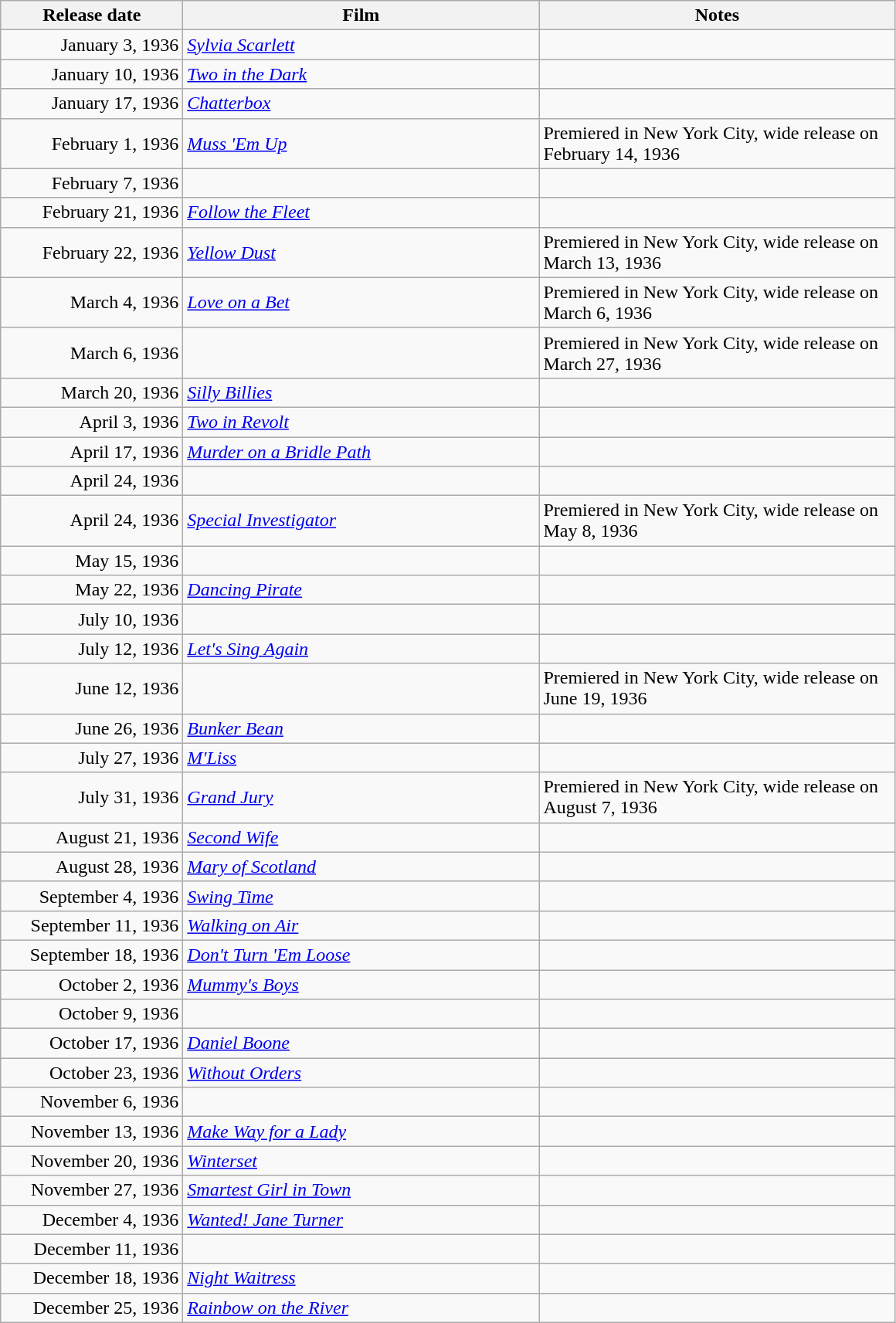<table class="wikitable sortable plainrowheaders">
<tr>
<th scope="col" style="width:150px">Release date</th>
<th scope="col" style="width:300px">Film</th>
<th scope="col" style="width:300px" class="unsortable">Notes</th>
</tr>
<tr>
<td style="text-align:right;">January 3, 1936</td>
<td><em><a href='#'>Sylvia Scarlett</a></em></td>
<td></td>
</tr>
<tr>
<td style="text-align:right;">January 10, 1936</td>
<td><em><a href='#'>Two in the Dark</a></em></td>
<td></td>
</tr>
<tr>
<td style="text-align:right;">January 17, 1936</td>
<td><em><a href='#'>Chatterbox</a></em></td>
<td></td>
</tr>
<tr>
<td style="text-align:right;">February 1, 1936</td>
<td><em><a href='#'>Muss 'Em Up</a></em></td>
<td>Premiered in New York City, wide release on February 14, 1936</td>
</tr>
<tr>
<td style="text-align:right;">February 7, 1936</td>
<td><em></em></td>
<td></td>
</tr>
<tr>
<td style="text-align:right;">February 21, 1936</td>
<td><em><a href='#'>Follow the Fleet</a></em></td>
<td></td>
</tr>
<tr>
<td style="text-align:right;">February 22, 1936</td>
<td><em><a href='#'>Yellow Dust</a></em></td>
<td>Premiered in New York City, wide release on March 13, 1936</td>
</tr>
<tr>
<td style="text-align:right;">March 4, 1936</td>
<td><em><a href='#'>Love on a Bet</a></em></td>
<td>Premiered in New York City, wide release on March 6, 1936</td>
</tr>
<tr>
<td style="text-align:right;">March 6, 1936</td>
<td><em></em></td>
<td>Premiered in New York City, wide release on March 27, 1936</td>
</tr>
<tr>
<td style="text-align:right;">March 20, 1936</td>
<td><em><a href='#'>Silly Billies</a></em></td>
<td></td>
</tr>
<tr>
<td style="text-align:right;">April 3, 1936</td>
<td><em><a href='#'>Two in Revolt</a></em></td>
<td></td>
</tr>
<tr>
<td style="text-align:right;">April 17, 1936</td>
<td><em><a href='#'>Murder on a Bridle Path</a></em></td>
<td></td>
</tr>
<tr>
<td style="text-align:right;">April 24, 1936</td>
<td><em></em></td>
<td></td>
</tr>
<tr>
<td style="text-align:right;">April 24, 1936</td>
<td><em><a href='#'>Special Investigator</a></em></td>
<td>Premiered in New York City, wide release on May 8, 1936</td>
</tr>
<tr>
<td style="text-align:right;">May 15, 1936</td>
<td><em></em></td>
<td></td>
</tr>
<tr>
<td style="text-align:right;">May 22, 1936</td>
<td><em><a href='#'>Dancing Pirate</a></em></td>
<td></td>
</tr>
<tr>
<td style="text-align:right;">July 10, 1936</td>
<td><em></em></td>
<td></td>
</tr>
<tr>
<td style="text-align:right;">July 12, 1936</td>
<td><em><a href='#'>Let's Sing Again</a></em></td>
<td></td>
</tr>
<tr>
<td style="text-align:right;">June 12, 1936</td>
<td><em></em></td>
<td>Premiered in New York City, wide release on June 19, 1936</td>
</tr>
<tr>
<td style="text-align:right;">June 26, 1936</td>
<td><em><a href='#'>Bunker Bean</a></em></td>
<td></td>
</tr>
<tr>
<td style="text-align:right;">July 27, 1936</td>
<td><em><a href='#'>M'Liss</a></em></td>
<td></td>
</tr>
<tr>
<td style="text-align:right;">July 31, 1936</td>
<td><em><a href='#'>Grand Jury</a></em></td>
<td>Premiered in New York City, wide release on August 7, 1936</td>
</tr>
<tr>
<td style="text-align:right;">August 21, 1936</td>
<td><em><a href='#'>Second Wife</a></em></td>
<td></td>
</tr>
<tr>
<td style="text-align:right;">August 28, 1936</td>
<td><em><a href='#'>Mary of Scotland</a></em></td>
<td></td>
</tr>
<tr>
<td style="text-align:right;">September 4, 1936</td>
<td><em><a href='#'>Swing Time</a></em></td>
<td></td>
</tr>
<tr>
<td style="text-align:right;">September 11, 1936</td>
<td><em><a href='#'>Walking on Air</a></em></td>
<td></td>
</tr>
<tr>
<td style="text-align:right;">September 18, 1936</td>
<td><em><a href='#'>Don't Turn 'Em Loose</a></em></td>
<td></td>
</tr>
<tr>
<td style="text-align:right;">October 2, 1936</td>
<td><em><a href='#'>Mummy's Boys</a></em></td>
<td></td>
</tr>
<tr>
<td style="text-align:right;">October 9, 1936</td>
<td><em></em></td>
<td></td>
</tr>
<tr>
<td style="text-align:right;">October 17, 1936</td>
<td><em><a href='#'>Daniel Boone</a></em></td>
<td></td>
</tr>
<tr>
<td style="text-align:right;">October 23, 1936</td>
<td><em><a href='#'>Without Orders</a></em></td>
<td></td>
</tr>
<tr>
<td style="text-align:right;">November 6, 1936</td>
<td><em></em></td>
<td></td>
</tr>
<tr>
<td style="text-align:right;">November 13, 1936</td>
<td><em><a href='#'>Make Way for a Lady</a></em></td>
<td></td>
</tr>
<tr>
<td style="text-align:right;">November 20, 1936</td>
<td><em><a href='#'>Winterset</a></em></td>
<td></td>
</tr>
<tr>
<td style="text-align:right;">November 27, 1936</td>
<td><em><a href='#'>Smartest Girl in Town</a></em></td>
<td></td>
</tr>
<tr>
<td style="text-align:right;">December 4, 1936</td>
<td><em><a href='#'>Wanted! Jane Turner</a></em></td>
<td></td>
</tr>
<tr>
<td style="text-align:right;">December 11, 1936</td>
<td><em></em></td>
<td></td>
</tr>
<tr>
<td style="text-align:right;">December 18, 1936</td>
<td><em><a href='#'>Night Waitress</a></em></td>
<td></td>
</tr>
<tr>
<td style="text-align:right;">December 25, 1936</td>
<td><em><a href='#'>Rainbow on the River</a></em></td>
<td></td>
</tr>
</table>
